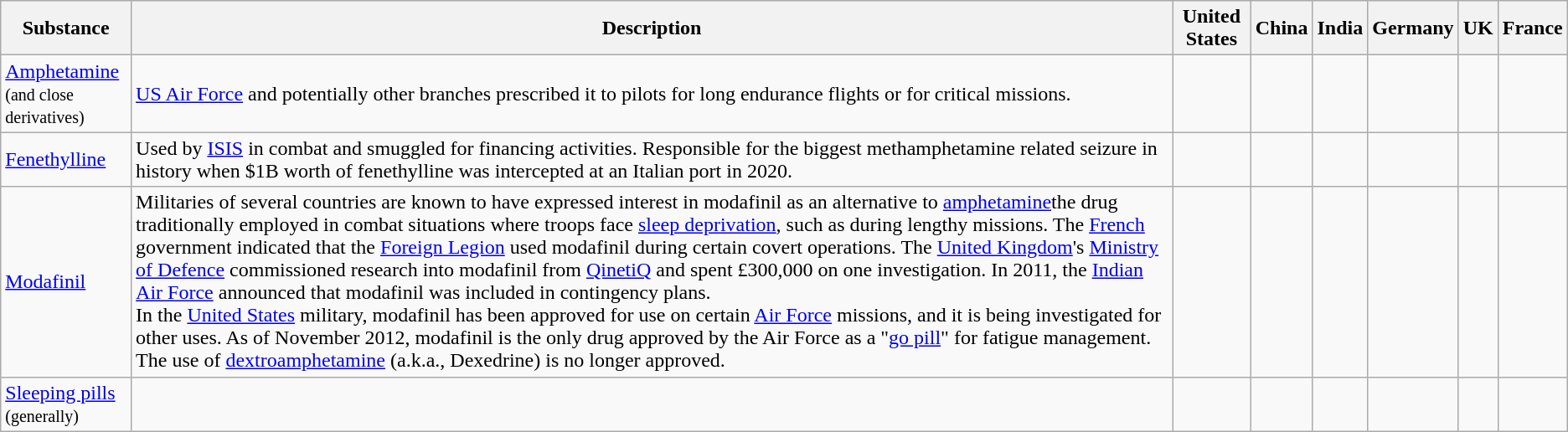<table class="wikitable">
<tr>
<th>Substance</th>
<th class="unsortable">Description</th>
<th>United States</th>
<th>China</th>
<th>India</th>
<th>Germany</th>
<th>UK</th>
<th>France</th>
</tr>
<tr>
<td><a href='#'>Amphetamine</a><br><small>(and close derivatives)</small></td>
<td><a href='#'>US Air Force</a> and potentially other branches prescribed it to pilots for long endurance flights or for critical missions.</td>
<td></td>
<td></td>
<td></td>
<td></td>
<td></td>
<td></td>
</tr>
<tr>
<td><a href='#'>Fenethylline</a></td>
<td>Used by <a href='#'>ISIS</a> in combat and smuggled for financing activities. Responsible for the biggest methamphetamine related seizure in history when $1B worth of fenethylline was intercepted at an Italian port in 2020.</td>
<td></td>
<td></td>
<td></td>
<td></td>
<td></td>
<td></td>
</tr>
<tr>
<td><a href='#'>Modafinil</a></td>
<td>Militaries of several countries are known to have expressed interest in modafinil as an alternative to <a href='#'>amphetamine</a>the drug traditionally employed in combat situations where troops face <a href='#'>sleep deprivation</a>, such as during lengthy missions. The <a href='#'>French</a> government indicated that the <a href='#'>Foreign Legion</a> used modafinil during certain covert operations. The <a href='#'>United Kingdom</a>'s <a href='#'>Ministry of Defence</a> commissioned research into modafinil from <a href='#'>QinetiQ</a> and spent £300,000 on one investigation. In 2011, the <a href='#'>Indian Air Force</a> announced that modafinil was included in contingency plans.<br>In the <a href='#'>United States</a> military, modafinil has been approved for use on certain <a href='#'>Air Force</a> missions, and it is being investigated for other uses. As of November 2012, modafinil is the only drug approved by the Air Force as a "<a href='#'>go pill</a>" for fatigue management. The use of <a href='#'>dextroamphetamine</a> (a.k.a., Dexedrine) is no longer approved.</td>
<td></td>
<td></td>
<td></td>
<td></td>
<td></td>
<td></td>
</tr>
<tr>
<td><a href='#'>Sleeping pills</a><br><small>(generally)</small></td>
<td></td>
<td></td>
<td></td>
<td></td>
<td></td>
<td></td>
<td></td>
</tr>
</table>
